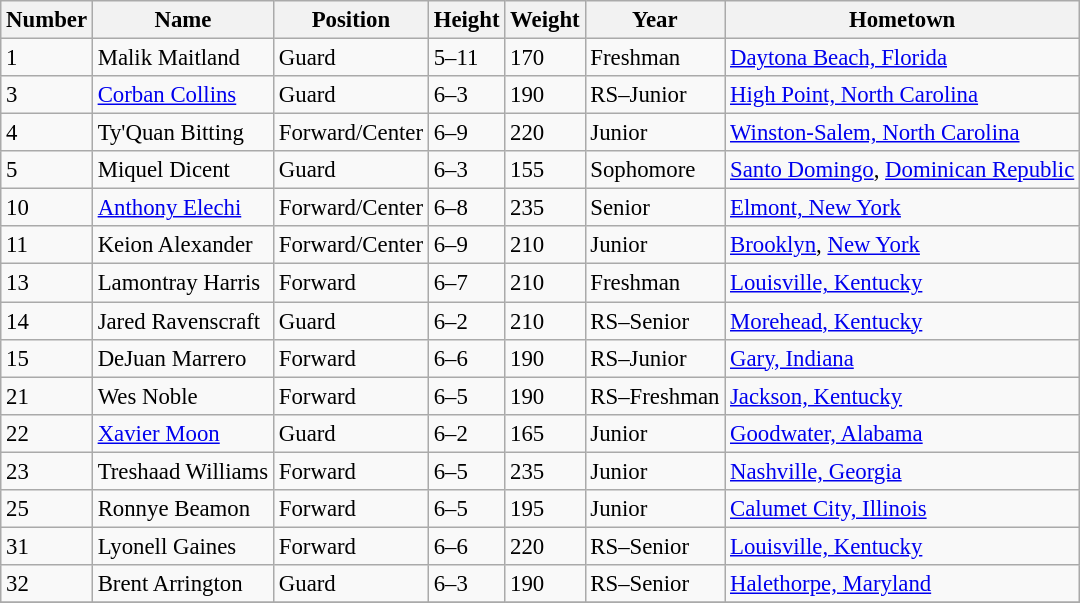<table class="wikitable sortable" style="font-size: 95%;">
<tr>
<th>Number</th>
<th>Name</th>
<th>Position</th>
<th>Height</th>
<th>Weight</th>
<th>Year</th>
<th>Hometown</th>
</tr>
<tr>
<td>1</td>
<td>Malik Maitland</td>
<td>Guard</td>
<td>5–11</td>
<td>170</td>
<td>Freshman</td>
<td><a href='#'>Daytona Beach, Florida</a></td>
</tr>
<tr>
<td>3</td>
<td><a href='#'>Corban Collins</a></td>
<td>Guard</td>
<td>6–3</td>
<td>190</td>
<td>RS–Junior</td>
<td><a href='#'>High Point, North Carolina</a></td>
</tr>
<tr>
<td>4</td>
<td>Ty'Quan Bitting</td>
<td>Forward/Center</td>
<td>6–9</td>
<td>220</td>
<td>Junior</td>
<td><a href='#'>Winston-Salem, North Carolina</a></td>
</tr>
<tr>
<td>5</td>
<td>Miquel Dicent</td>
<td>Guard</td>
<td>6–3</td>
<td>155</td>
<td>Sophomore</td>
<td><a href='#'>Santo Domingo</a>, <a href='#'>Dominican Republic</a></td>
</tr>
<tr>
<td>10</td>
<td><a href='#'>Anthony Elechi</a></td>
<td>Forward/Center</td>
<td>6–8</td>
<td>235</td>
<td>Senior</td>
<td><a href='#'>Elmont, New York</a></td>
</tr>
<tr>
<td>11</td>
<td>Keion Alexander</td>
<td>Forward/Center</td>
<td>6–9</td>
<td>210</td>
<td>Junior</td>
<td><a href='#'>Brooklyn</a>, <a href='#'>New York</a></td>
</tr>
<tr>
<td>13</td>
<td>Lamontray Harris</td>
<td>Forward</td>
<td>6–7</td>
<td>210</td>
<td>Freshman</td>
<td><a href='#'>Louisville, Kentucky</a></td>
</tr>
<tr>
<td>14</td>
<td>Jared Ravenscraft</td>
<td>Guard</td>
<td>6–2</td>
<td>210</td>
<td>RS–Senior</td>
<td><a href='#'>Morehead, Kentucky</a></td>
</tr>
<tr>
<td>15</td>
<td>DeJuan Marrero</td>
<td>Forward</td>
<td>6–6</td>
<td>190</td>
<td>RS–Junior</td>
<td><a href='#'>Gary, Indiana</a></td>
</tr>
<tr>
<td>21</td>
<td>Wes Noble</td>
<td>Forward</td>
<td>6–5</td>
<td>190</td>
<td>RS–Freshman</td>
<td><a href='#'>Jackson, Kentucky</a></td>
</tr>
<tr>
<td>22</td>
<td><a href='#'>Xavier Moon</a></td>
<td>Guard</td>
<td>6–2</td>
<td>165</td>
<td>Junior</td>
<td><a href='#'>Goodwater, Alabama</a></td>
</tr>
<tr>
<td>23</td>
<td>Treshaad Williams</td>
<td>Forward</td>
<td>6–5</td>
<td>235</td>
<td>Junior</td>
<td><a href='#'>Nashville, Georgia</a></td>
</tr>
<tr>
<td>25</td>
<td>Ronnye Beamon</td>
<td>Forward</td>
<td>6–5</td>
<td>195</td>
<td>Junior</td>
<td><a href='#'>Calumet City, Illinois</a></td>
</tr>
<tr>
<td>31</td>
<td>Lyonell Gaines</td>
<td>Forward</td>
<td>6–6</td>
<td>220</td>
<td>RS–Senior</td>
<td><a href='#'>Louisville, Kentucky</a></td>
</tr>
<tr>
<td>32</td>
<td>Brent Arrington</td>
<td>Guard</td>
<td>6–3</td>
<td>190</td>
<td>RS–Senior</td>
<td><a href='#'>Halethorpe, Maryland</a></td>
</tr>
<tr>
</tr>
</table>
